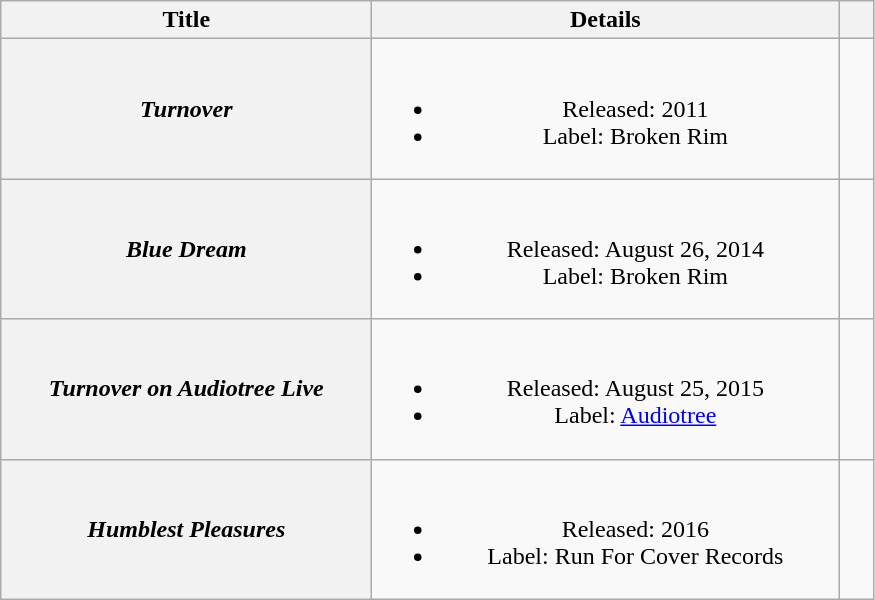<table class="wikitable plainrowheaders" style="text-align:center;">
<tr>
<th scope="col" style="width:15em;">Title</th>
<th scope="col" style="width:19em;">Details</th>
<th scope="col" style="width:1em;"></th>
</tr>
<tr>
<th scope="row"><em>Turnover</em></th>
<td><br><ul><li>Released: 2011</li><li>Label: Broken Rim</li></ul></td>
<td></td>
</tr>
<tr>
<th scope="row"><em>Blue Dream</em></th>
<td><br><ul><li>Released: August 26, 2014</li><li>Label: Broken Rim</li></ul></td>
<td></td>
</tr>
<tr>
<th scope="row"><em>Turnover on Audiotree Live</em></th>
<td><br><ul><li>Released: August 25, 2015</li><li>Label: <a href='#'>Audiotree</a></li></ul></td>
<td></td>
</tr>
<tr>
<th scope="row"><em>Humblest Pleasures</em></th>
<td><br><ul><li>Released: 2016</li><li>Label: Run For Cover Records</li></ul></td>
<td></td>
</tr>
</table>
